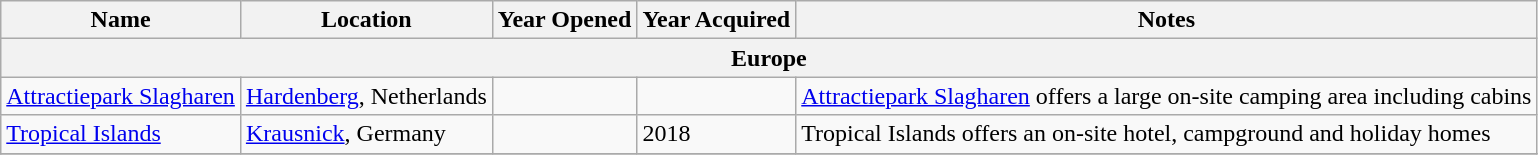<table class="wikitable">
<tr>
<th>Name</th>
<th>Location</th>
<th>Year Opened</th>
<th>Year Acquired</th>
<th>Notes</th>
</tr>
<tr>
<th colspan="5">Europe</th>
</tr>
<tr>
<td><a href='#'>Attractiepark Slagharen</a></td>
<td><a href='#'>Hardenberg</a>, Netherlands</td>
<td></td>
<td></td>
<td><a href='#'>Attractiepark Slagharen</a> offers a large on-site camping area including cabins</td>
</tr>
<tr>
<td><a href='#'>Tropical Islands</a></td>
<td><a href='#'>Krausnick</a>, Germany</td>
<td></td>
<td>2018</td>
<td>Tropical Islands offers an on-site hotel, campground and holiday homes</td>
</tr>
<tr>
</tr>
</table>
